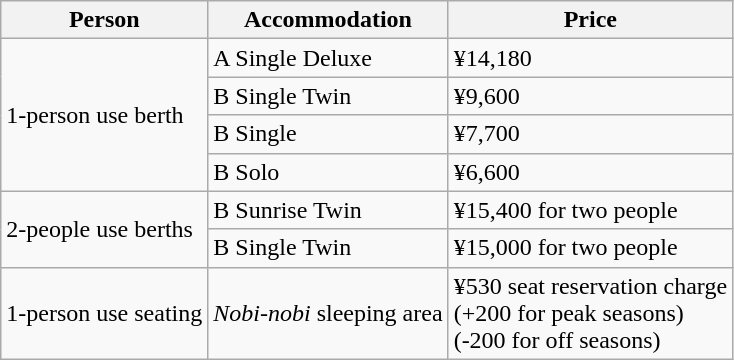<table class="wikitable">
<tr>
<th>Person</th>
<th>Accommodation</th>
<th>Price</th>
</tr>
<tr>
<td rowspan="4">1-person use berth</td>
<td>A Single Deluxe</td>
<td>¥14,180</td>
</tr>
<tr>
<td>B Single Twin</td>
<td>¥9,600</td>
</tr>
<tr>
<td>B Single</td>
<td>¥7,700</td>
</tr>
<tr>
<td>B Solo</td>
<td>¥6,600</td>
</tr>
<tr>
<td rowspan="2">2-people use berths</td>
<td>B Sunrise Twin</td>
<td>¥15,400 for two people</td>
</tr>
<tr>
<td>B Single Twin</td>
<td>¥15,000 for two people</td>
</tr>
<tr>
<td>1-person use seating</td>
<td><em>Nobi-nobi</em> sleeping area</td>
<td>¥530 seat reservation charge<br>(+200 for peak seasons)<br>(-200 for off seasons)</td>
</tr>
</table>
